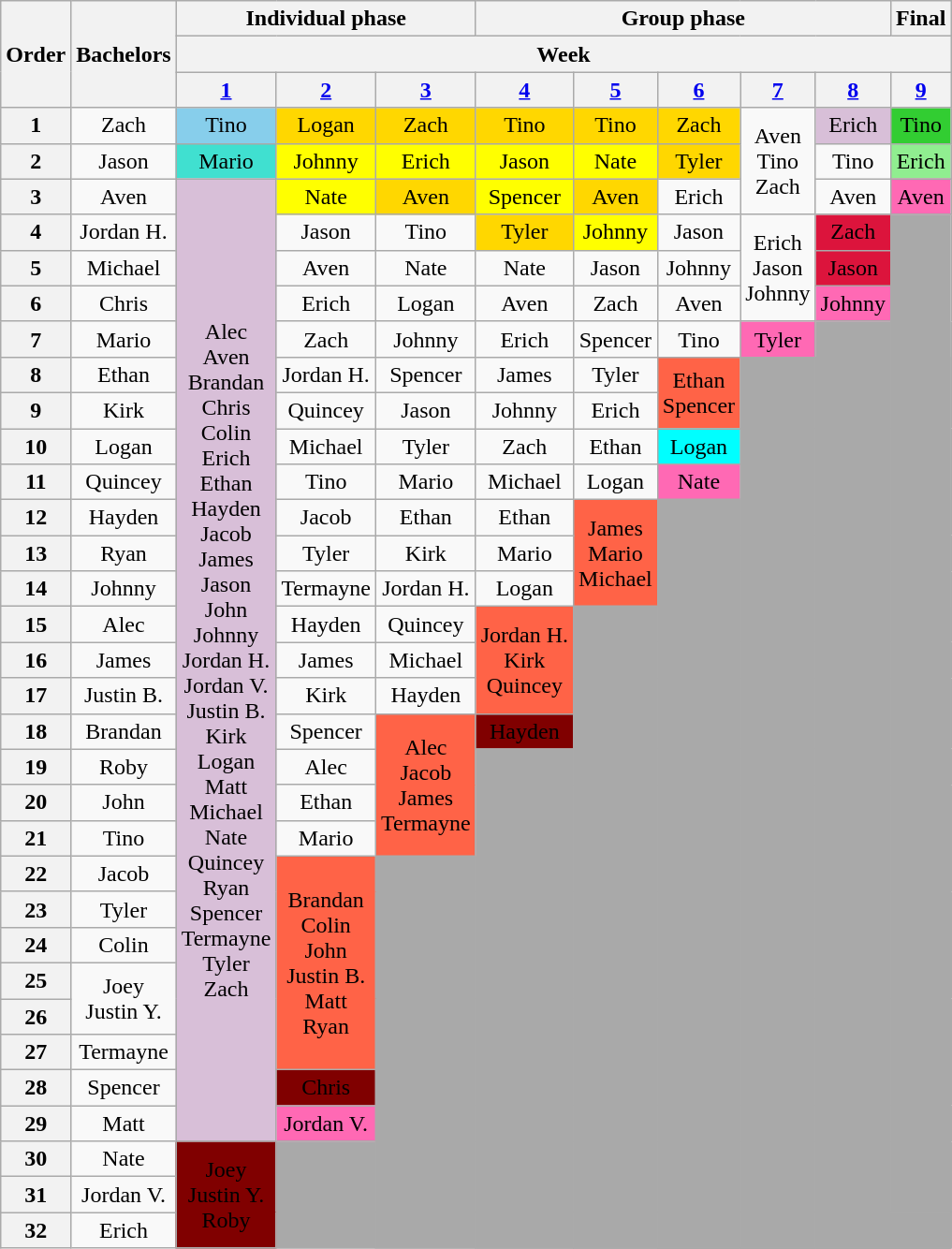<table class="wikitable nowrap" style="text-align:center;">
<tr>
<th rowspan="3">Order</th>
<th rowspan="3">Bachelors</th>
<th colspan="3">Individual phase</th>
<th colspan="5">Group phase</th>
<th>Final</th>
</tr>
<tr>
<th colspan="9">Week</th>
</tr>
<tr>
<th><a href='#'>1</a></th>
<th><a href='#'>2</a></th>
<th><a href='#'>3</a></th>
<th><a href='#'>4</a></th>
<th><a href='#'>5</a></th>
<th><a href='#'>6</a></th>
<th><a href='#'>7</a></th>
<th><a href='#'>8</a></th>
<th><a href='#'>9</a></th>
</tr>
<tr>
<th>1</th>
<td>Zach</td>
<td style="background:skyblue">Tino</td>
<td style="background:gold">Logan</td>
<td style="background:gold">Zach</td>
<td style="background:gold">Tino</td>
<td style="background:gold">Tino</td>
<td style="background:gold">Zach</td>
<td rowspan="3">Aven<br>Tino<br>Zach</td>
<td bgcolor="thistle">Erich</td>
<td style="background:limegreen">Tino</td>
</tr>
<tr>
<th>2</th>
<td>Jason</td>
<td style="background:turquoise">Mario</td>
<td style="background:yellow">Johnny</td>
<td style="background:yellow">Erich</td>
<td style="background:yellow">Jason</td>
<td style="background:yellow">Nate</td>
<td style="background:gold">Tyler</td>
<td>Tino</td>
<td style="background:lightgreen ">Erich</td>
</tr>
<tr>
<th>3</th>
<td>Aven</td>
<td rowspan="27" bgcolor="thistle">Alec<br>Aven<br>Brandan<br>Chris<br>Colin<br>Erich<br>Ethan<br>Hayden<br>Jacob<br>James<br>Jason<br>John<br>Johnny<br>Jordan H.<br>Jordan V.<br>Justin B.<br>Kirk<br>Logan<br>Matt<br>Michael<br>Nate<br>Quincey<br>Ryan<br>Spencer<br>Termayne<br>Tyler<br>Zach</td>
<td style="background:yellow">Nate</td>
<td style="background:gold">Aven</td>
<td style="background:yellow">Spencer</td>
<td style="background:gold">Aven</td>
<td>Erich</td>
<td>Aven</td>
<td bgcolor="hotpink">Aven</td>
</tr>
<tr>
<th>4</th>
<td>Jordan H.</td>
<td>Jason</td>
<td>Tino</td>
<td style="background:gold">Tyler</td>
<td style="background:yellow">Johnny</td>
<td>Jason</td>
<td rowspan="3">Erich<br>Jason<br>Johnny</td>
<td bgcolor="crimson"><span>Zach</span></td>
<td colspan="1" rowspan="28" bgcolor="darkgray"></td>
</tr>
<tr>
<th>5</th>
<td>Michael</td>
<td>Aven</td>
<td>Nate</td>
<td>Nate</td>
<td>Jason</td>
<td>Johnny</td>
<td bgcolor="crimson"><span>Jason</span></td>
</tr>
<tr>
<th>6</th>
<td>Chris</td>
<td>Erich</td>
<td>Logan</td>
<td>Aven</td>
<td>Zach</td>
<td>Aven</td>
<td bgcolor="hotpink">Johnny</td>
</tr>
<tr>
<th>7</th>
<td>Mario</td>
<td>Zach</td>
<td>Johnny</td>
<td>Erich</td>
<td>Spencer</td>
<td>Tino</td>
<td bgcolor="hotpink">Tyler</td>
<td colspan="2" rowspan="28" bgcolor="darkgray"></td>
</tr>
<tr>
<th>8</th>
<td>Ethan</td>
<td>Jordan H.</td>
<td>Spencer</td>
<td>James</td>
<td>Tyler</td>
<td rowspan="2" bgcolor="tomato">Ethan<br>Spencer</td>
<td colspan="3" rowspan="25" bgcolor="darkgray"></td>
</tr>
<tr>
<th>9</th>
<td>Kirk</td>
<td>Quincey</td>
<td>Jason</td>
<td>Johnny</td>
<td>Erich</td>
</tr>
<tr>
<th>10</th>
<td>Logan</td>
<td>Michael</td>
<td>Tyler</td>
<td>Zach</td>
<td>Ethan</td>
<td bgcolor="cyan">Logan</td>
</tr>
<tr>
<th>11</th>
<td>Quincey</td>
<td>Tino</td>
<td>Mario</td>
<td>Michael</td>
<td>Logan</td>
<td bgcolor="hotpink">Nate</td>
</tr>
<tr>
<th>12</th>
<td>Hayden</td>
<td>Jacob</td>
<td>Ethan</td>
<td>Ethan</td>
<td rowspan="3" bgcolor="tomato">James<br>Mario<br>Michael</td>
<td colspan="4" rowspan="21" bgcolor="darkgray"></td>
</tr>
<tr>
<th>13</th>
<td>Ryan</td>
<td>Tyler</td>
<td>Kirk</td>
<td>Mario</td>
</tr>
<tr>
<th>14</th>
<td>Johnny</td>
<td>Termayne</td>
<td>Jordan H.</td>
<td>Logan</td>
</tr>
<tr>
<th>15</th>
<td>Alec</td>
<td>Hayden</td>
<td>Quincey</td>
<td rowspan="3" bgcolor="tomato">Jordan H.<br>Kirk<br>Quincey</td>
<td colspan="5" rowspan="18" bgcolor="darkgray"></td>
</tr>
<tr>
<th>16</th>
<td>James</td>
<td>James</td>
<td>Michael</td>
</tr>
<tr>
<th>17</th>
<td>Justin B.</td>
<td>Kirk</td>
<td>Hayden</td>
</tr>
<tr>
<th>18</th>
<td>Brandan</td>
<td>Spencer</td>
<td rowspan="4" bgcolor="tomato">Alec<br>Jacob<br>James<br>Termayne</td>
<td bgcolor="maroon"><span>Hayden</span></td>
</tr>
<tr>
<th>19</th>
<td>Roby</td>
<td>Alec</td>
<td colspan="6" rowspan="14" bgcolor="darkgray"></td>
</tr>
<tr>
<th>20</th>
<td>John</td>
<td>Ethan</td>
</tr>
<tr>
<th>21</th>
<td>Tino</td>
<td>Mario</td>
</tr>
<tr>
<th>22</th>
<td>Jacob</td>
<td rowspan="6" bgcolor="tomato">Brandan<br>Colin<br>John<br>Justin B.<br>Matt<br>Ryan</td>
<td colspan="7" rowspan="11" bgcolor="darkgray"></td>
</tr>
<tr>
<th>23</th>
<td>Tyler</td>
</tr>
<tr>
<th>24</th>
<td>Colin</td>
</tr>
<tr>
<th>25</th>
<td rowspan="2">Joey<br>Justin Y.</td>
</tr>
<tr>
<th>26</th>
</tr>
<tr>
<th>27</th>
<td>Termayne</td>
</tr>
<tr>
<th>28</th>
<td>Spencer</td>
<td bgcolor="maroon"><span>Chris</span></td>
</tr>
<tr>
<th>29</th>
<td>Matt</td>
<td bgcolor="hotpink">Jordan V.</td>
</tr>
<tr>
<th>30</th>
<td>Nate</td>
<td rowspan="3" bgcolor="maroon"><span>Joey<br>Justin Y.<br>Roby</span></td>
<td colspan="8" rowspan="3" bgcolor="darkgray"></td>
</tr>
<tr>
<th>31</th>
<td>Jordan V.</td>
</tr>
<tr>
<th>32</th>
<td>Erich</td>
</tr>
</table>
